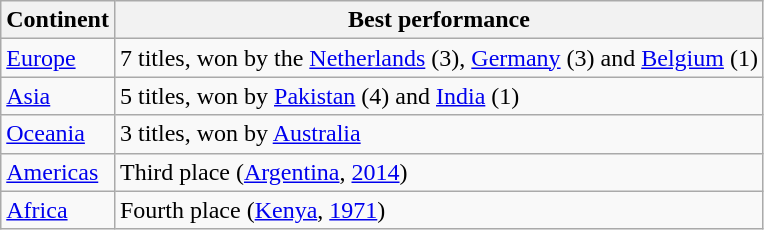<table class=wikitable>
<tr>
<th>Continent</th>
<th>Best performance</th>
</tr>
<tr>
<td><a href='#'>Europe</a></td>
<td>7 titles, won by the <a href='#'>Netherlands</a> (3), <a href='#'>Germany</a> (3) and <a href='#'>Belgium</a> (1)</td>
</tr>
<tr>
<td><a href='#'>Asia</a></td>
<td>5 titles, won by <a href='#'>Pakistan</a> (4) and <a href='#'>India</a> (1)</td>
</tr>
<tr>
<td><a href='#'>Oceania</a></td>
<td>3 titles, won by <a href='#'>Australia</a></td>
</tr>
<tr>
<td><a href='#'>Americas</a></td>
<td>Third place (<a href='#'>Argentina</a>, <a href='#'>2014</a>)</td>
</tr>
<tr>
<td><a href='#'>Africa</a></td>
<td>Fourth place (<a href='#'>Kenya</a>, <a href='#'>1971</a>)</td>
</tr>
</table>
